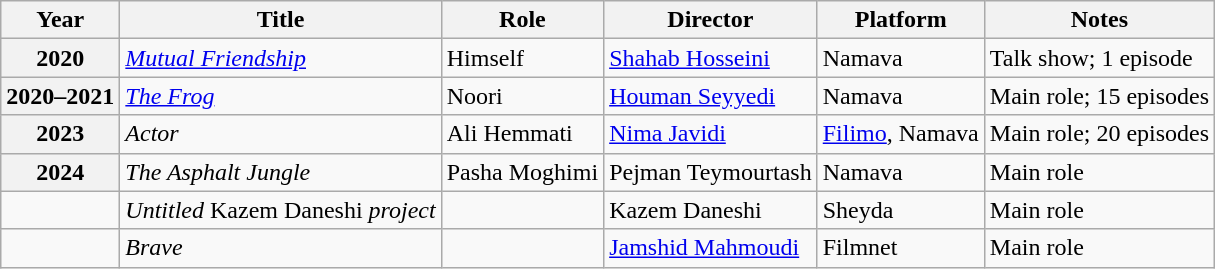<table class="wikitable plainrowheaders sortable"  style=font-size:100%>
<tr>
<th scope="col">Year</th>
<th scope="col">Title</th>
<th scope="col">Role</th>
<th scope="col">Director</th>
<th scope="col" class="unsortable">Platform</th>
<th>Notes</th>
</tr>
<tr>
<th scope=row>2020</th>
<td><em><a href='#'>Mutual Friendship</a></em></td>
<td>Himself</td>
<td><a href='#'>Shahab Hosseini</a></td>
<td>Namava</td>
<td>Talk show; 1 episode</td>
</tr>
<tr>
<th scope=row>2020–2021</th>
<td><em><a href='#'>The Frog</a></em></td>
<td>Noori</td>
<td><a href='#'>Houman Seyyedi</a></td>
<td>Namava</td>
<td>Main role; 15 episodes</td>
</tr>
<tr>
<th scope=row>2023</th>
<td><em>Actor </em></td>
<td>Ali Hemmati</td>
<td><a href='#'>Nima Javidi</a></td>
<td><a href='#'>Filimo</a>, Namava</td>
<td>Main role; 20 episodes</td>
</tr>
<tr>
<th scope=row>2024</th>
<td><em>The Asphalt Jungle</em></td>
<td>Pasha Moghimi</td>
<td>Pejman Teymourtash</td>
<td>Namava</td>
<td>Main role</td>
</tr>
<tr>
<td></td>
<td><em>Untitled</em> Kazem Daneshi <em>project</em></td>
<td></td>
<td>Kazem Daneshi</td>
<td>Sheyda</td>
<td>Main role</td>
</tr>
<tr>
<td></td>
<td><em>Brave</em></td>
<td></td>
<td><a href='#'>Jamshid Mahmoudi</a></td>
<td>Filmnet</td>
<td>Main role</td>
</tr>
</table>
